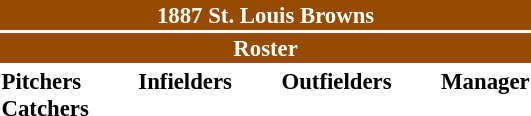<table class="toccolours" style="font-size: 95%;">
<tr>
<th colspan="10" style="background-color: #964B00; color: white; text-align: center;">1887 St. Louis Browns</th>
</tr>
<tr>
<td colspan="10" style="background-color: #964B00; color: white; text-align: center;"><strong>Roster</strong></td>
</tr>
<tr>
<td valign="top"><strong>Pitchers</strong><br>


<strong>Catchers</strong>


</td>
<td width="25px"></td>
<td valign="top"><strong>Infielders</strong><br>



</td>
<td width="25px"></td>
<td valign="top"><strong>Outfielders</strong><br>




</td>
<td width="25px"></td>
<td valign="top"><strong>Manager</strong><br></td>
</tr>
</table>
